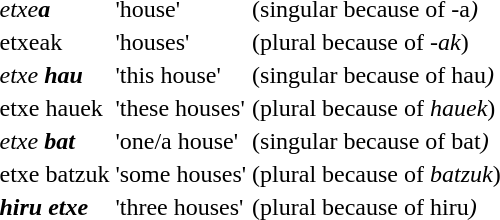<table>
<tr>
<td><em>etxe<strong>a<strong><em></td>
<td>'house'</td>
<td>(singular because of </em>-a<em>)</td>
</tr>
<tr>
<td></em>etxe</strong>ak</em></strong></td>
<td>'houses'</td>
<td>(plural because of <em>-ak</em>)</td>
</tr>
<tr>
<td><em>etxe <strong>hau<strong><em></td>
<td>'this house'</td>
<td>(singular because of </em>hau<em>)</td>
</tr>
<tr>
<td></em>etxe </strong>hauek</em></strong></td>
<td>'these houses'</td>
<td>(plural because of <em>hauek</em>)</td>
</tr>
<tr>
<td><em>etxe <strong>bat<strong><em></td>
<td>'one/a house'</td>
<td>(singular because of </em>bat<em>)</td>
</tr>
<tr>
<td></em>etxe </strong>batzuk</em></strong></td>
<td>'some houses'</td>
<td>(plural because of <em>batzuk</em>)</td>
</tr>
<tr>
<td><strong><em>hiru<strong> etxe<em></td>
<td>'three houses'</td>
<td>(plural because of </em>hiru<em>)</td>
</tr>
</table>
